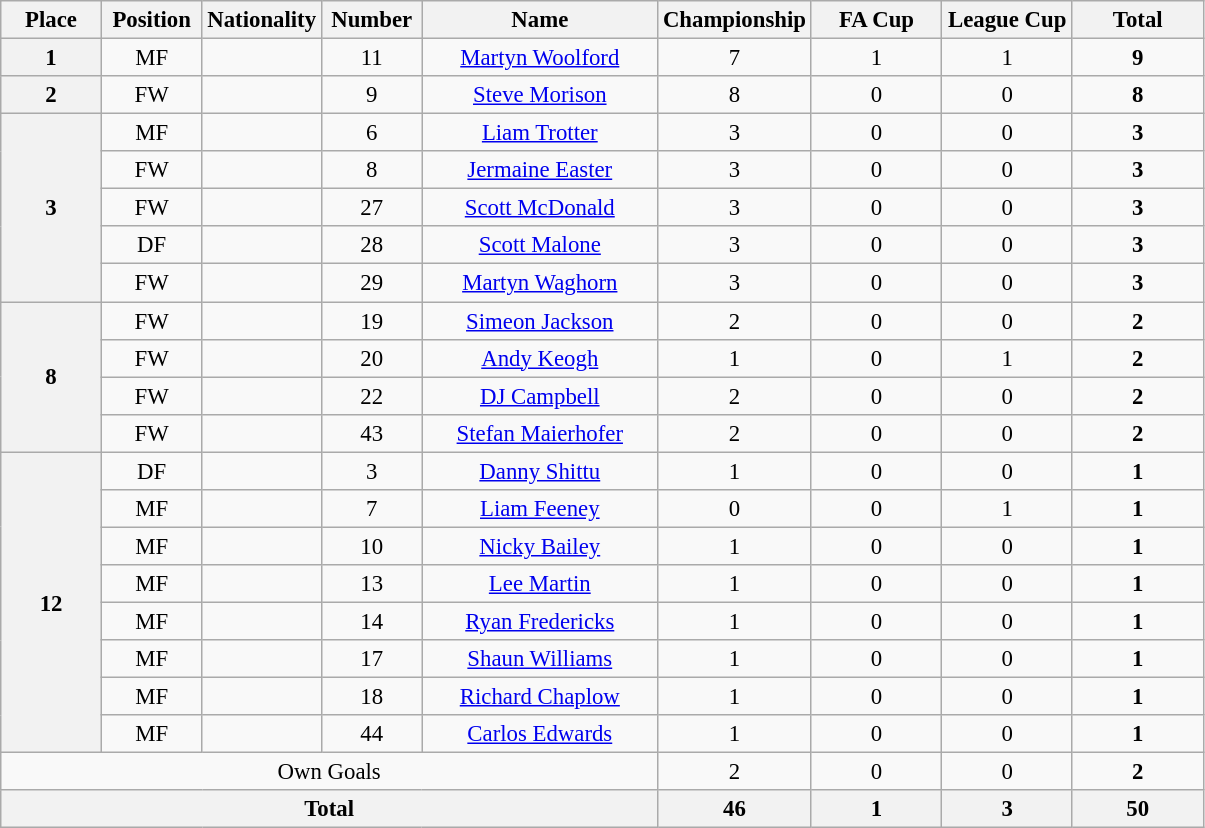<table class="wikitable" style="font-size: 95%; text-align: center;">
<tr>
<th width=60>Place</th>
<th width=60>Position</th>
<th width=60>Nationality</th>
<th width=60>Number</th>
<th width=150>Name</th>
<th width=80>Championship</th>
<th width=80>FA Cup</th>
<th width=80>League Cup</th>
<th width=80>Total</th>
</tr>
<tr>
<th rowspan=1>1</th>
<td>MF</td>
<td></td>
<td>11</td>
<td><a href='#'>Martyn Woolford</a></td>
<td>7</td>
<td>1</td>
<td>1</td>
<td><strong>9</strong></td>
</tr>
<tr>
<th rowspan=1>2</th>
<td>FW</td>
<td></td>
<td>9</td>
<td><a href='#'>Steve Morison</a></td>
<td>8</td>
<td>0</td>
<td>0</td>
<td><strong>8</strong></td>
</tr>
<tr>
<th rowspan=5>3</th>
<td>MF</td>
<td></td>
<td>6</td>
<td><a href='#'>Liam Trotter</a></td>
<td>3</td>
<td>0</td>
<td>0</td>
<td><strong>3</strong></td>
</tr>
<tr>
<td>FW</td>
<td></td>
<td>8</td>
<td><a href='#'>Jermaine Easter</a></td>
<td>3</td>
<td>0</td>
<td>0</td>
<td><strong>3</strong></td>
</tr>
<tr>
<td>FW</td>
<td></td>
<td>27</td>
<td><a href='#'>Scott McDonald</a></td>
<td>3</td>
<td>0</td>
<td>0</td>
<td><strong>3</strong></td>
</tr>
<tr>
<td>DF</td>
<td></td>
<td>28</td>
<td><a href='#'>Scott Malone</a></td>
<td>3</td>
<td>0</td>
<td>0</td>
<td><strong>3</strong></td>
</tr>
<tr>
<td>FW</td>
<td></td>
<td>29</td>
<td><a href='#'>Martyn Waghorn</a></td>
<td>3</td>
<td>0</td>
<td>0</td>
<td><strong>3</strong></td>
</tr>
<tr>
<th rowspan=4>8</th>
<td>FW</td>
<td></td>
<td>19</td>
<td><a href='#'>Simeon Jackson</a></td>
<td>2</td>
<td>0</td>
<td>0</td>
<td><strong>2</strong></td>
</tr>
<tr>
<td>FW</td>
<td></td>
<td>20</td>
<td><a href='#'>Andy Keogh</a></td>
<td>1</td>
<td>0</td>
<td>1</td>
<td><strong>2</strong></td>
</tr>
<tr>
<td>FW</td>
<td></td>
<td>22</td>
<td><a href='#'>DJ Campbell</a></td>
<td>2</td>
<td>0</td>
<td>0</td>
<td><strong>2</strong></td>
</tr>
<tr>
<td>FW</td>
<td></td>
<td>43</td>
<td><a href='#'>Stefan Maierhofer</a></td>
<td>2</td>
<td>0</td>
<td>0</td>
<td><strong>2</strong></td>
</tr>
<tr>
<th rowspan=8>12</th>
<td>DF</td>
<td></td>
<td>3</td>
<td><a href='#'>Danny Shittu</a></td>
<td>1</td>
<td>0</td>
<td>0</td>
<td><strong>1</strong></td>
</tr>
<tr>
<td>MF</td>
<td></td>
<td>7</td>
<td><a href='#'>Liam Feeney</a></td>
<td>0</td>
<td>0</td>
<td>1</td>
<td><strong>1</strong></td>
</tr>
<tr>
<td>MF</td>
<td></td>
<td>10</td>
<td><a href='#'>Nicky Bailey</a></td>
<td>1</td>
<td>0</td>
<td>0</td>
<td><strong>1</strong></td>
</tr>
<tr>
<td>MF</td>
<td></td>
<td>13</td>
<td><a href='#'>Lee Martin</a></td>
<td>1</td>
<td>0</td>
<td>0</td>
<td><strong>1</strong></td>
</tr>
<tr>
<td>MF</td>
<td></td>
<td>14</td>
<td><a href='#'>Ryan Fredericks</a></td>
<td>1</td>
<td>0</td>
<td>0</td>
<td><strong>1</strong></td>
</tr>
<tr>
<td>MF</td>
<td></td>
<td>17</td>
<td><a href='#'>Shaun Williams</a></td>
<td>1</td>
<td>0</td>
<td>0</td>
<td><strong>1</strong></td>
</tr>
<tr>
<td>MF</td>
<td></td>
<td>18</td>
<td><a href='#'>Richard Chaplow</a></td>
<td>1</td>
<td>0</td>
<td>0</td>
<td><strong>1</strong></td>
</tr>
<tr>
<td>MF</td>
<td></td>
<td>44</td>
<td><a href='#'>Carlos Edwards</a></td>
<td>1</td>
<td>0</td>
<td>0</td>
<td><strong>1</strong></td>
</tr>
<tr>
<td colspan=5>Own Goals</td>
<td>2</td>
<td>0</td>
<td>0</td>
<td><strong>2</strong></td>
</tr>
<tr>
<th colspan=5>Total</th>
<th>46</th>
<th>1</th>
<th>3</th>
<th>50</th>
</tr>
</table>
